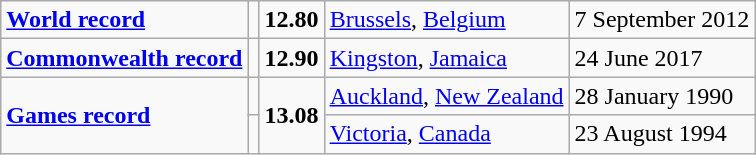<table class="wikitable">
<tr>
<td><a href='#'><strong>World record</strong></a></td>
<td></td>
<td><strong>12.80</strong></td>
<td><a href='#'>Brussels</a>, <a href='#'>Belgium</a></td>
<td>7 September 2012</td>
</tr>
<tr>
<td><a href='#'><strong>Commonwealth record</strong></a></td>
<td></td>
<td><strong>12.90 </strong></td>
<td><a href='#'>Kingston</a>, <a href='#'>Jamaica</a></td>
<td>24 June 2017</td>
</tr>
<tr>
<td rowspan=2><a href='#'><strong>Games record</strong></a></td>
<td></td>
<td rowspan=2><strong>13.08</strong></td>
<td><a href='#'>Auckland</a>, <a href='#'>New Zealand</a></td>
<td>28 January 1990</td>
</tr>
<tr>
<td></td>
<td><a href='#'>Victoria</a>, <a href='#'>Canada</a></td>
<td>23 August 1994</td>
</tr>
</table>
